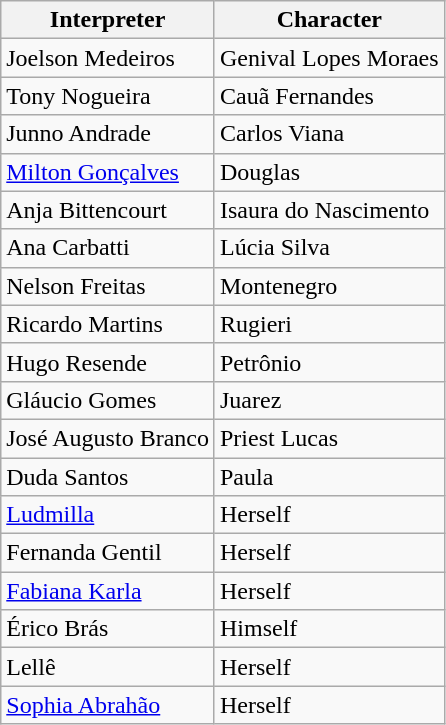<table class="wikitable">
<tr>
<th>Interpreter</th>
<th>Character</th>
</tr>
<tr>
<td>Joelson Medeiros</td>
<td>Genival Lopes Moraes</td>
</tr>
<tr>
<td>Tony Nogueira</td>
<td>Cauã Fernandes</td>
</tr>
<tr>
<td>Junno Andrade</td>
<td>Carlos Viana</td>
</tr>
<tr>
<td><a href='#'>Milton Gonçalves</a></td>
<td>Douglas</td>
</tr>
<tr>
<td>Anja Bittencourt</td>
<td>Isaura do Nascimento</td>
</tr>
<tr>
<td>Ana Carbatti</td>
<td>Lúcia Silva</td>
</tr>
<tr>
<td>Nelson Freitas</td>
<td>Montenegro</td>
</tr>
<tr>
<td>Ricardo Martins</td>
<td>Rugieri</td>
</tr>
<tr>
<td>Hugo Resende</td>
<td>Petrônio</td>
</tr>
<tr>
<td>Gláucio Gomes</td>
<td>Juarez</td>
</tr>
<tr>
<td>José Augusto Branco</td>
<td>Priest Lucas</td>
</tr>
<tr>
<td>Duda Santos</td>
<td>Paula</td>
</tr>
<tr>
<td><a href='#'>Ludmilla</a></td>
<td>Herself</td>
</tr>
<tr>
<td>Fernanda Gentil</td>
<td>Herself</td>
</tr>
<tr>
<td><a href='#'>Fabiana Karla</a></td>
<td>Herself</td>
</tr>
<tr>
<td>Érico Brás</td>
<td>Himself</td>
</tr>
<tr>
<td>Lellê</td>
<td>Herself</td>
</tr>
<tr>
<td><a href='#'>Sophia Abrahão</a></td>
<td>Herself</td>
</tr>
</table>
